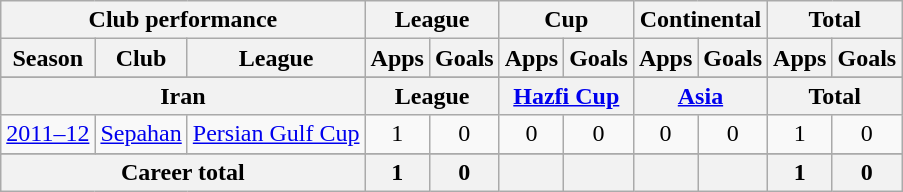<table class="wikitable" style="text-align:center">
<tr>
<th colspan=3>Club performance</th>
<th colspan=2>League</th>
<th colspan=2>Cup</th>
<th colspan=2>Continental</th>
<th colspan=2>Total</th>
</tr>
<tr>
<th>Season</th>
<th>Club</th>
<th>League</th>
<th>Apps</th>
<th>Goals</th>
<th>Apps</th>
<th>Goals</th>
<th>Apps</th>
<th>Goals</th>
<th>Apps</th>
<th>Goals</th>
</tr>
<tr>
</tr>
<tr>
<th colspan=3>Iran</th>
<th colspan=2>League</th>
<th colspan=2><a href='#'>Hazfi Cup</a></th>
<th colspan=2><a href='#'>Asia</a></th>
<th colspan=2>Total</th>
</tr>
<tr>
<td><a href='#'>2011–12</a></td>
<td rowspan="1"><a href='#'>Sepahan</a></td>
<td rowspan="1"><a href='#'>Persian Gulf Cup</a></td>
<td>1</td>
<td>0</td>
<td>0</td>
<td>0</td>
<td>0</td>
<td>0</td>
<td>1</td>
<td>0</td>
</tr>
<tr>
</tr>
<tr>
<th colspan=3>Career total</th>
<th>1</th>
<th>0</th>
<th></th>
<th></th>
<th></th>
<th></th>
<th>1</th>
<th>0</th>
</tr>
</table>
